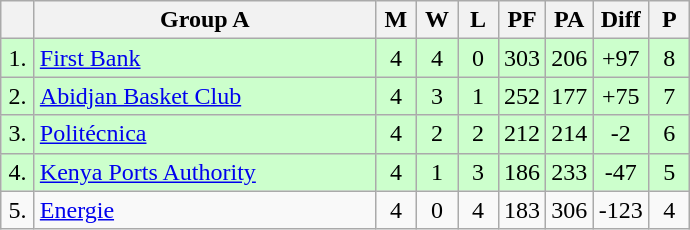<table class="wikitable" style="text-align:center">
<tr>
<th width=15></th>
<th width=220>Group A</th>
<th width=20>M</th>
<th width=20>W</th>
<th width=20>L</th>
<th width=20>PF</th>
<th width=20>PA</th>
<th width=30>Diff</th>
<th width=20>P</th>
</tr>
<tr style="background: #ccffcc;">
<td>1.</td>
<td align=left> <a href='#'>First Bank</a></td>
<td>4</td>
<td>4</td>
<td>0</td>
<td>303</td>
<td>206</td>
<td>+97</td>
<td>8</td>
</tr>
<tr style="background: #ccffcc;">
<td>2.</td>
<td align=left> <a href='#'>Abidjan Basket Club</a></td>
<td>4</td>
<td>3</td>
<td>1</td>
<td>252</td>
<td>177</td>
<td>+75</td>
<td>7</td>
</tr>
<tr style="background: #ccffcc;">
<td>3.</td>
<td align=left> <a href='#'>Politécnica</a></td>
<td>4</td>
<td>2</td>
<td>2</td>
<td>212</td>
<td>214</td>
<td>-2</td>
<td>6</td>
</tr>
<tr style="background: #ccffcc;">
<td>4.</td>
<td align=left> <a href='#'>Kenya Ports Authority</a></td>
<td>4</td>
<td>1</td>
<td>3</td>
<td>186</td>
<td>233</td>
<td>-47</td>
<td>5</td>
</tr>
<tr>
<td>5.</td>
<td align=left> <a href='#'>Energie</a></td>
<td>4</td>
<td>0</td>
<td>4</td>
<td>183</td>
<td>306</td>
<td>-123</td>
<td>4</td>
</tr>
</table>
